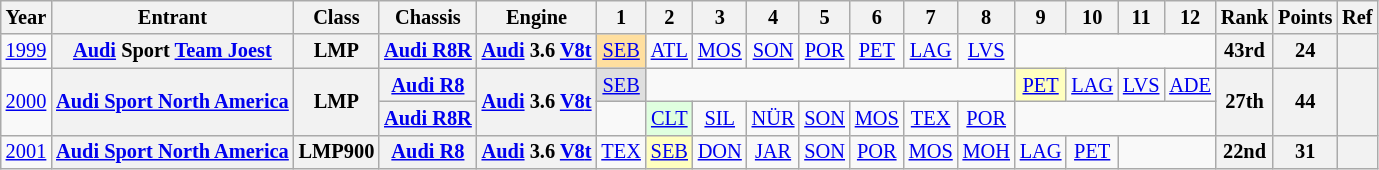<table class="wikitable" style="text-align:center; font-size:85%">
<tr>
<th>Year</th>
<th>Entrant</th>
<th>Class</th>
<th>Chassis</th>
<th>Engine</th>
<th>1</th>
<th>2</th>
<th>3</th>
<th>4</th>
<th>5</th>
<th>6</th>
<th>7</th>
<th>8</th>
<th>9</th>
<th>10</th>
<th>11</th>
<th>12</th>
<th>Rank</th>
<th>Points</th>
<th>Ref</th>
</tr>
<tr>
<td><a href='#'>1999</a></td>
<th nowrap><a href='#'>Audi</a> Sport <a href='#'>Team Joest</a></th>
<th>LMP</th>
<th nowrap><a href='#'>Audi R8R</a></th>
<th nowrap><a href='#'>Audi</a> 3.6 <a href='#'>V8</a><a href='#'>t</a></th>
<td style="background:#FFDF9F;"><a href='#'>SEB</a><br></td>
<td><a href='#'>ATL</a></td>
<td><a href='#'>MOS</a></td>
<td><a href='#'>SON</a></td>
<td><a href='#'>POR</a></td>
<td><a href='#'>PET</a></td>
<td><a href='#'>LAG</a></td>
<td><a href='#'>LVS</a></td>
<td colspan=4></td>
<th>43rd</th>
<th>24</th>
<th></th>
</tr>
<tr>
<td rowspan=2><a href='#'>2000</a></td>
<th rowspan=2 nowrap><a href='#'>Audi Sport North America</a></th>
<th rowspan=2>LMP</th>
<th nowrap><a href='#'>Audi R8</a></th>
<th rowspan=2 nowrap><a href='#'>Audi</a> 3.6 <a href='#'>V8</a><a href='#'>t</a></th>
<td style="background:#DFDFDF;"><a href='#'>SEB</a><br></td>
<td colspan=7></td>
<td style="background:#FFFFBF;"><a href='#'>PET</a><br></td>
<td><a href='#'>LAG</a></td>
<td><a href='#'>LVS</a></td>
<td><a href='#'>ADE</a></td>
<th rowspan=2>27th</th>
<th rowspan=2>44</th>
<th rowspan=2></th>
</tr>
<tr>
<th nowrap><a href='#'>Audi R8R</a></th>
<td></td>
<td style="background:#DFFFDF;"><a href='#'>CLT</a><br></td>
<td><a href='#'>SIL</a></td>
<td><a href='#'>NÜR</a></td>
<td><a href='#'>SON</a></td>
<td><a href='#'>MOS</a></td>
<td><a href='#'>TEX</a></td>
<td><a href='#'>POR</a></td>
<td colspan=4></td>
</tr>
<tr>
<td><a href='#'>2001</a></td>
<th nowrap><a href='#'>Audi Sport North America</a></th>
<th>LMP900</th>
<th nowrap><a href='#'>Audi R8</a></th>
<th nowrap><a href='#'>Audi</a> 3.6 <a href='#'>V8</a><a href='#'>t</a></th>
<td><a href='#'>TEX</a></td>
<td style="background:#FFFFBF;"><a href='#'>SEB</a><br></td>
<td><a href='#'>DON</a></td>
<td><a href='#'>JAR</a></td>
<td><a href='#'>SON</a></td>
<td><a href='#'>POR</a></td>
<td><a href='#'>MOS</a></td>
<td><a href='#'>MOH</a></td>
<td><a href='#'>LAG</a></td>
<td><a href='#'>PET</a></td>
<td colspan=2></td>
<th>22nd</th>
<th>31</th>
<th></th>
</tr>
</table>
